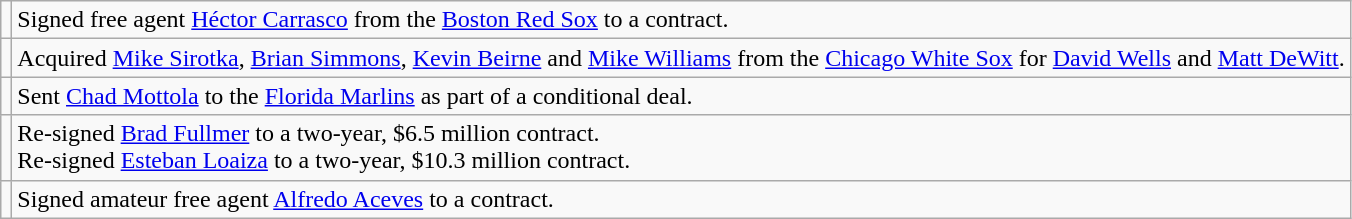<table class="wikitable">
<tr>
<td></td>
<td>Signed free agent <a href='#'>Héctor Carrasco</a> from the <a href='#'>Boston Red Sox</a> to a contract.</td>
</tr>
<tr>
<td></td>
<td>Acquired <a href='#'>Mike Sirotka</a>, <a href='#'>Brian Simmons</a>, <a href='#'>Kevin Beirne</a> and <a href='#'>Mike Williams</a> from the <a href='#'>Chicago White Sox</a> for <a href='#'>David Wells</a> and <a href='#'>Matt DeWitt</a>.</td>
</tr>
<tr>
<td></td>
<td>Sent <a href='#'>Chad Mottola</a> to the <a href='#'>Florida Marlins</a> as part of a conditional deal.</td>
</tr>
<tr>
<td></td>
<td>Re-signed <a href='#'>Brad Fullmer</a> to a two-year, $6.5 million contract. <br>Re-signed <a href='#'>Esteban Loaiza</a> to a two-year, $10.3 million contract.</td>
</tr>
<tr>
<td></td>
<td>Signed amateur free agent <a href='#'>Alfredo Aceves</a> to a contract.</td>
</tr>
</table>
